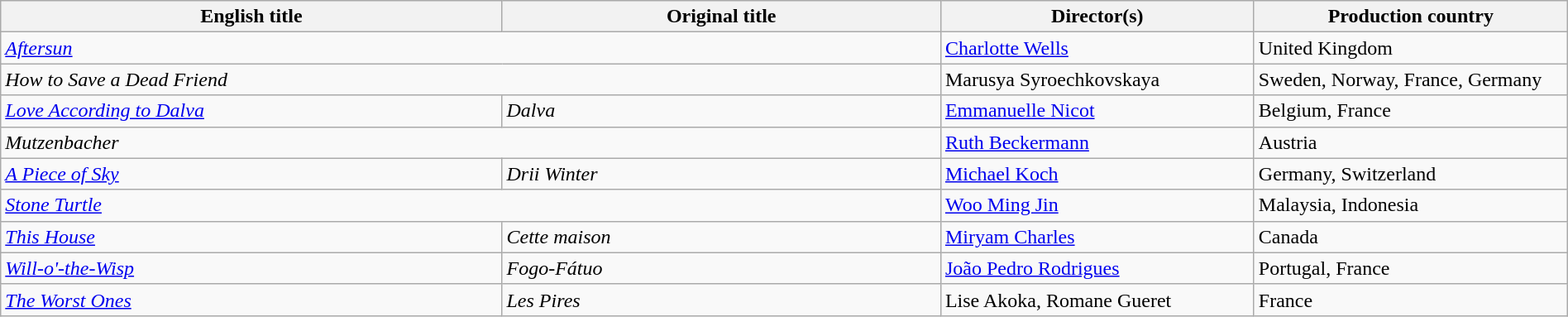<table class="wikitable" width=100%>
<tr>
<th scope="col" width="32%">English title</th>
<th scope="col" width="28%">Original title</th>
<th scope="col" width="20%">Director(s)</th>
<th scope="col" width="20%">Production country</th>
</tr>
<tr>
<td colspan=2><em><a href='#'>Aftersun</a></em></td>
<td><a href='#'>Charlotte Wells</a></td>
<td>United Kingdom</td>
</tr>
<tr>
<td colspan=2><em>How to Save a Dead Friend</em></td>
<td>Marusya Syroechkovskaya</td>
<td>Sweden, Norway, France, Germany</td>
</tr>
<tr>
<td><em><a href='#'>Love According to Dalva</a></em></td>
<td><em>Dalva</em></td>
<td><a href='#'>Emmanuelle Nicot</a></td>
<td>Belgium, France</td>
</tr>
<tr>
<td colspan=2><em>Mutzenbacher</em></td>
<td><a href='#'>Ruth Beckermann</a></td>
<td>Austria</td>
</tr>
<tr>
<td><em><a href='#'>A Piece of Sky</a></em></td>
<td><em>Drii Winter</em></td>
<td><a href='#'>Michael Koch</a></td>
<td>Germany, Switzerland</td>
</tr>
<tr>
<td colspan=2><em><a href='#'>Stone Turtle</a></em></td>
<td><a href='#'>Woo Ming Jin</a></td>
<td>Malaysia, Indonesia</td>
</tr>
<tr>
<td><em><a href='#'>This House</a></em></td>
<td><em>Cette maison</em></td>
<td><a href='#'>Miryam Charles</a></td>
<td>Canada</td>
</tr>
<tr>
<td><em><a href='#'>Will-o'-the-Wisp</a></em></td>
<td><em>Fogo-Fátuo</em></td>
<td><a href='#'>João Pedro Rodrigues</a></td>
<td>Portugal, France</td>
</tr>
<tr>
<td><em><a href='#'>The Worst Ones</a></em></td>
<td><em>Les Pires</em></td>
<td>Lise Akoka, Romane Gueret</td>
<td>France</td>
</tr>
</table>
